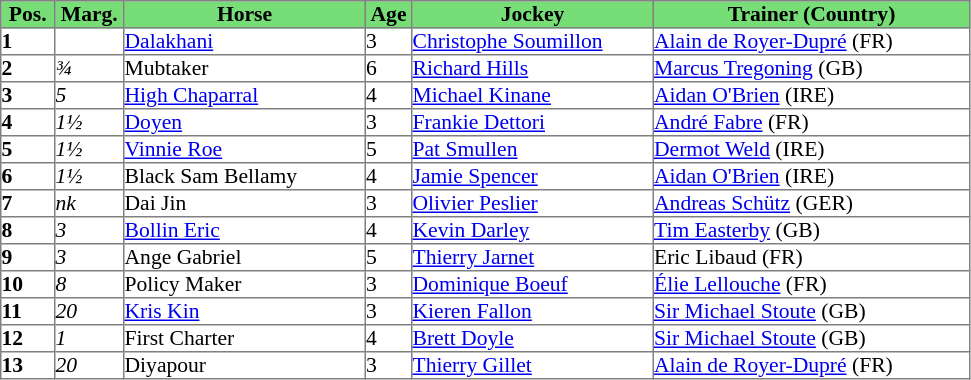<table class = "sortable" | border="1" cellpadding="0" style="border-collapse: collapse; font-size:90%">
<tr style="background:#7d7; text-align:center;">
<th style="width:35px;"><strong>Pos.</strong></th>
<th style="width:45px;"><strong>Marg.</strong></th>
<th style="width:160px;"><strong>Horse</strong></th>
<th style="width:30px;"><strong>Age</strong></th>
<th style="width:160px;"><strong>Jockey</strong></th>
<th style="width:210px;"><strong>Trainer (Country)</strong></th>
</tr>
<tr>
<td><strong>1</strong></td>
<td></td>
<td><a href='#'>Dalakhani</a></td>
<td>3</td>
<td><a href='#'>Christophe Soumillon</a></td>
<td><a href='#'>Alain de Royer-Dupré</a> (FR)</td>
</tr>
<tr>
<td><strong>2</strong></td>
<td><em>¾</em></td>
<td>Mubtaker</td>
<td>6</td>
<td><a href='#'>Richard Hills</a></td>
<td><a href='#'>Marcus Tregoning</a> (GB)</td>
</tr>
<tr>
<td><strong>3</strong></td>
<td><em>5</em></td>
<td><a href='#'>High Chaparral</a></td>
<td>4</td>
<td><a href='#'>Michael Kinane</a></td>
<td><a href='#'>Aidan O'Brien</a> (IRE)</td>
</tr>
<tr>
<td><strong>4</strong></td>
<td><em>1½</em></td>
<td><a href='#'>Doyen</a></td>
<td>3</td>
<td><a href='#'>Frankie Dettori</a></td>
<td><a href='#'>André Fabre</a> (FR)</td>
</tr>
<tr>
<td><strong>5</strong></td>
<td><em>1½</em></td>
<td><a href='#'>Vinnie Roe</a></td>
<td>5</td>
<td><a href='#'>Pat Smullen</a></td>
<td><a href='#'>Dermot Weld</a> (IRE)</td>
</tr>
<tr>
<td><strong>6</strong></td>
<td><em>1½</em></td>
<td>Black Sam Bellamy</td>
<td>4</td>
<td><a href='#'>Jamie Spencer</a></td>
<td><a href='#'>Aidan O'Brien</a> (IRE)</td>
</tr>
<tr>
<td><strong>7</strong></td>
<td><em>nk</em></td>
<td>Dai Jin</td>
<td>3</td>
<td><a href='#'>Olivier Peslier</a></td>
<td><a href='#'>Andreas Schütz</a> (GER)</td>
</tr>
<tr>
<td><strong>8</strong></td>
<td><em>3</em></td>
<td><a href='#'>Bollin Eric</a></td>
<td>4</td>
<td><a href='#'>Kevin Darley</a></td>
<td><a href='#'>Tim Easterby</a> (GB)</td>
</tr>
<tr>
<td><strong>9</strong></td>
<td><em>3</em></td>
<td>Ange Gabriel</td>
<td>5</td>
<td><a href='#'>Thierry Jarnet</a></td>
<td>Eric Libaud (FR)</td>
</tr>
<tr>
<td><strong>10</strong></td>
<td><em>8</em></td>
<td>Policy Maker</td>
<td>3</td>
<td><a href='#'>Dominique Boeuf</a></td>
<td><a href='#'>Élie Lellouche</a> (FR)</td>
</tr>
<tr>
<td><strong>11</strong></td>
<td><em>20</em></td>
<td><a href='#'>Kris Kin</a></td>
<td>3</td>
<td><a href='#'>Kieren Fallon</a></td>
<td><a href='#'>Sir Michael Stoute</a> (GB)</td>
</tr>
<tr>
<td><strong>12</strong></td>
<td><em>1</em></td>
<td>First Charter</td>
<td>4</td>
<td><a href='#'>Brett Doyle</a></td>
<td><a href='#'>Sir Michael Stoute</a> (GB)</td>
</tr>
<tr>
<td><strong>13</strong></td>
<td><em>20</em></td>
<td>Diyapour</td>
<td>3</td>
<td><a href='#'>Thierry Gillet</a></td>
<td><a href='#'>Alain de Royer-Dupré</a> (FR)</td>
</tr>
</table>
